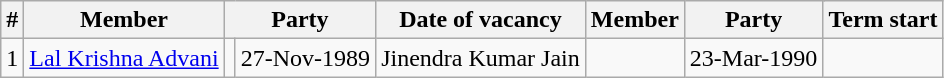<table class="wikitable">
<tr>
<th>#</th>
<th>Member</th>
<th colspan="2">Party</th>
<th>Date of vacancy</th>
<th>Member</th>
<th colspan="2">Party</th>
<th>Term start</th>
</tr>
<tr>
<td>1</td>
<td><a href='#'>Lal Krishna Advani</a></td>
<td></td>
<td>27-Nov-1989</td>
<td>Jinendra Kumar Jain</td>
<td></td>
<td>23-Mar-1990</td>
</tr>
</table>
